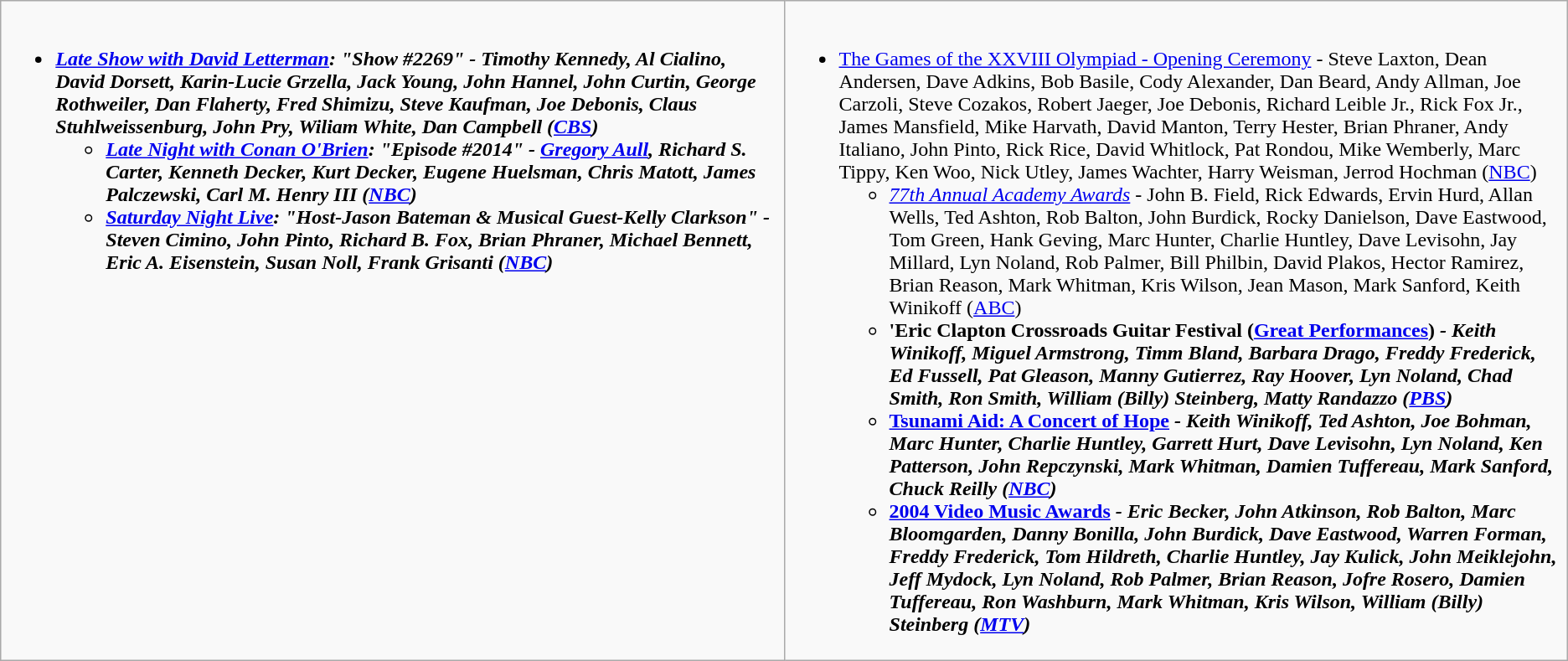<table class="wikitable">
<tr>
<td style="vertical-align:top;" width="50%"><br><ul><li><strong><em><a href='#'>Late Show with David Letterman</a><em>: "Show #2269" - Timothy Kennedy, Al Cialino, David Dorsett, Karin-Lucie Grzella, Jack Young, John Hannel, John Curtin, George Rothweiler, Dan Flaherty, Fred Shimizu, Steve Kaufman, Joe Debonis, Claus Stuhlweissenburg, John Pry, Wiliam White, Dan Campbell (<a href='#'>CBS</a>)<strong><ul><li></em><a href='#'>Late Night with Conan O'Brien</a><em>: "Episode #2014" - <a href='#'>Gregory Aull</a>, Richard S. Carter, Kenneth Decker, Kurt Decker, Eugene Huelsman, Chris Matott, James Palczewski, Carl M. Henry III (<a href='#'>NBC</a>)</li><li></em><a href='#'>Saturday Night Live</a><em>: "Host-Jason Bateman & Musical Guest-Kelly Clarkson" - Steven Cimino, John Pinto, Richard B. Fox, Brian Phraner, Michael Bennett, Eric A. Eisenstein, Susan Noll, Frank Grisanti (<a href='#'>NBC</a>)</li></ul></li></ul></td>
<td style="vertical-align:top;" width="50%"><br><ul><li></em></strong><a href='#'>The Games of the XXVIII Olympiad - Opening Ceremony</a></em> - Steve Laxton, Dean Andersen, Dave Adkins, Bob Basile, Cody Alexander, Dan Beard, Andy Allman, Joe Carzoli, Steve Cozakos, Robert Jaeger, Joe Debonis, Richard Leible Jr., Rick Fox Jr., James Mansfield, Mike Harvath, David Manton, Terry Hester, Brian Phraner, Andy Italiano, John Pinto, Rick Rice, David Whitlock, Pat Rondou, Mike Wemberly, Marc Tippy, Ken Woo, Nick Utley, James Wachter, Harry Weisman, Jerrod Hochman (<a href='#'>NBC</a>)</strong><ul><li><em><a href='#'>77th Annual Academy Awards</a></em> - John B. Field, Rick Edwards, Ervin Hurd, Allan Wells, Ted Ashton, Rob Balton, John Burdick, Rocky Danielson, Dave Eastwood, Tom Green, Hank Geving, Marc Hunter, Charlie Huntley, Dave Levisohn, Jay Millard, Lyn Noland, Rob Palmer, Bill Philbin, David Plakos, Hector Ramirez, Brian Reason, Mark Whitman, Kris Wilson, Jean Mason, Mark Sanford, Keith Winikoff (<a href='#'>ABC</a>)</li><li><strong>'Eric Clapton Crossroads Guitar Festival (<a href='#'>Great Performances</a>)<em> - Keith Winikoff, Miguel Armstrong, Timm Bland, Barbara Drago, Freddy Frederick, Ed Fussell, Pat Gleason, Manny Gutierrez, Ray Hoover, Lyn Noland, Chad Smith, Ron Smith, William (Billy) Steinberg, Matty Randazzo (<a href='#'>PBS</a>)</li><li></em><a href='#'>Tsunami Aid: A Concert of Hope</a><em> - Keith Winikoff, Ted Ashton, Joe Bohman, Marc Hunter, Charlie Huntley, Garrett Hurt, Dave Levisohn, Lyn Noland, Ken Patterson, John Repczynski, Mark Whitman, Damien Tuffereau, Mark Sanford, Chuck Reilly (<a href='#'>NBC</a>)</li><li></em><a href='#'>2004 Video Music Awards</a><em> - Eric Becker, John Atkinson, Rob Balton, Marc Bloomgarden, Danny Bonilla, John Burdick, Dave Eastwood, Warren Forman, Freddy Frederick, Tom Hildreth, Charlie Huntley, Jay Kulick, John Meiklejohn, Jeff Mydock, Lyn Noland, Rob Palmer, Brian Reason, Jofre Rosero, Damien Tuffereau, Ron Washburn, Mark Whitman, Kris Wilson, William (Billy) Steinberg (<a href='#'>MTV</a>)</li></ul></li></ul></td>
</tr>
</table>
